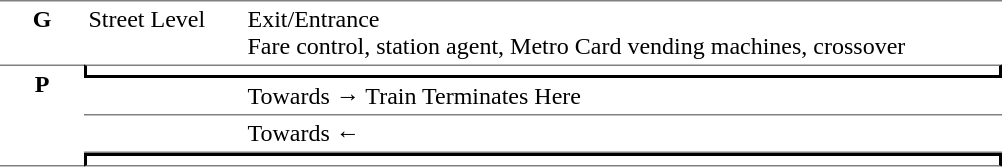<table border="0" cellspacing="0" cellpadding="3">
<tr>
<th width="50" valign="top" style="border-top:solid 1px gray;"><strong>G</strong></th>
<td width="100" valign="top" style="border-top:solid 1px gray;">Street Level</td>
<td width="500" valign="top" style="border-top:solid 1px gray;">Exit/Entrance<br>Fare control, station agent, Metro Card vending machines, crossover</td>
</tr>
<tr>
<th rowspan="4" width="50" valign="top" style="border-top:solid 1px gray;border-bottom:solid 1px gray;"><strong>P</strong></th>
<td colspan="2" style="border-top:solid 1px gray;border-right:solid 2px black;border-left:solid 2px black;border-bottom:solid 2px black;text-align:center;"></td>
</tr>
<tr>
<td width="100" style="border-bottom:solid 1px gray;"></td>
<td width="500" style="border-bottom:solid 1px gray;">Towards → Train Terminates Here</td>
</tr>
<tr>
<td width="100" style="border-bottom:solid 1px gray;"></td>
<td width="500" style="border-bottom:solid 1px gray;">Towards ←  </td>
</tr>
<tr>
<td colspan="2" style="border-top:solid 2px black;border-right:solid 2px black;border-left:solid 2px black;border-bottom:solid 1px gray;text-align:center;"></td>
</tr>
</table>
